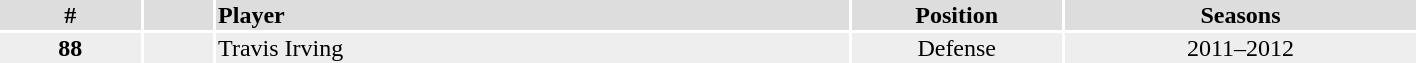<table width=75%>
<tr bgcolor="#dddddd">
<th width=10%>#</th>
<th width=5%></th>
<td align=left!!width=10%><strong>Player</strong></td>
<th width=15%>Position</th>
<th width=25%>Seasons</th>
</tr>
<tr bgcolor="#eeeeee">
<td align=center><strong>88</strong></td>
<td align=center></td>
<td>Travis Irving</td>
<td align=center>Defense</td>
<td align=center>2011–2012</td>
</tr>
</table>
